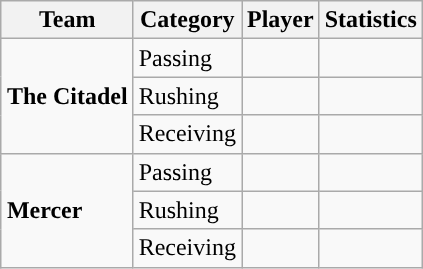<table class="wikitable" style="float: right;">
<tr>
<th>Team</th>
<th>Category</th>
<th>Player</th>
<th>Statistics</th>
</tr>
<tr>
<td rowspan=3><strong>The Citadel</strong></td>
<td>Passing</td>
<td></td>
<td></td>
</tr>
<tr>
<td>Rushing</td>
<td></td>
<td></td>
</tr>
<tr>
<td>Receiving</td>
<td></td>
<td></td>
</tr>
<tr>
<td rowspan=3><strong>Mercer</strong></td>
<td>Passing</td>
<td></td>
<td></td>
</tr>
<tr>
<td>Rushing</td>
<td></td>
<td></td>
</tr>
<tr>
<td>Receiving</td>
<td></td>
<td></td>
</tr>
</table>
